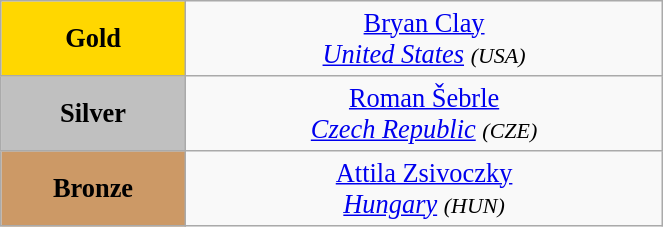<table class="wikitable" style=" text-align:center; font-size:110%;" width="35%">
<tr>
<td bgcolor="gold"><strong>Gold</strong></td>
<td> <a href='#'>Bryan Clay</a><br><em><a href='#'>United States</a> <small>(USA)</small></em></td>
</tr>
<tr>
<td bgcolor="silver"><strong>Silver</strong></td>
<td> <a href='#'>Roman Šebrle</a><br><em><a href='#'>Czech Republic</a> <small>(CZE)</small></em></td>
</tr>
<tr>
<td bgcolor="CC9966"><strong>Bronze</strong></td>
<td> <a href='#'>Attila Zsivoczky</a><br><em><a href='#'>Hungary</a> <small>(HUN)</small></em></td>
</tr>
</table>
